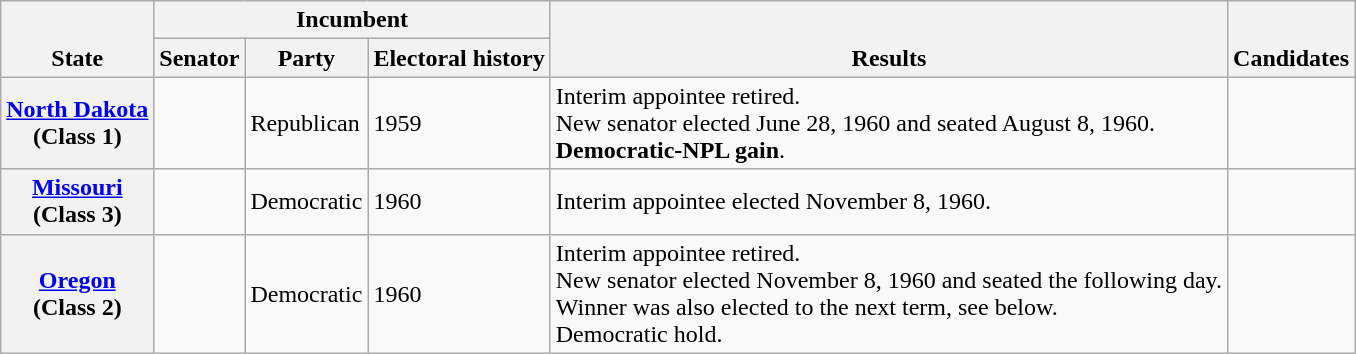<table class="wikitable sortable">
<tr valign=bottom>
<th rowspan=2>State</th>
<th colspan=3>Incumbent</th>
<th rowspan=2>Results</th>
<th rowspan=2>Candidates</th>
</tr>
<tr>
<th>Senator</th>
<th>Party</th>
<th>Electoral history</th>
</tr>
<tr>
<th><a href='#'>North Dakota</a><br>(Class 1)</th>
<td></td>
<td>Republican</td>
<td nowrap>1959 </td>
<td>Interim appointee retired.<br>New senator elected June 28, 1960 and seated August 8, 1960.<br><strong>Democratic-NPL gain</strong>.</td>
<td nowrap></td>
</tr>
<tr>
<th><a href='#'>Missouri</a><br>(Class 3)</th>
<td></td>
<td>Democratic</td>
<td nowrap data-sort-value="1960-09-23">1960 </td>
<td>Interim appointee elected November 8, 1960.</td>
<td nowrap></td>
</tr>
<tr>
<th><a href='#'>Oregon</a><br>(Class 2)</th>
<td></td>
<td>Democratic</td>
<td nowrap data-sort-value="1960-03-16">1960 </td>
<td>Interim appointee retired.<br>New senator elected November 8, 1960 and seated the following day.<br>Winner was also elected to the next term, see below.<br>Democratic hold.</td>
<td nowrap></td>
</tr>
</table>
